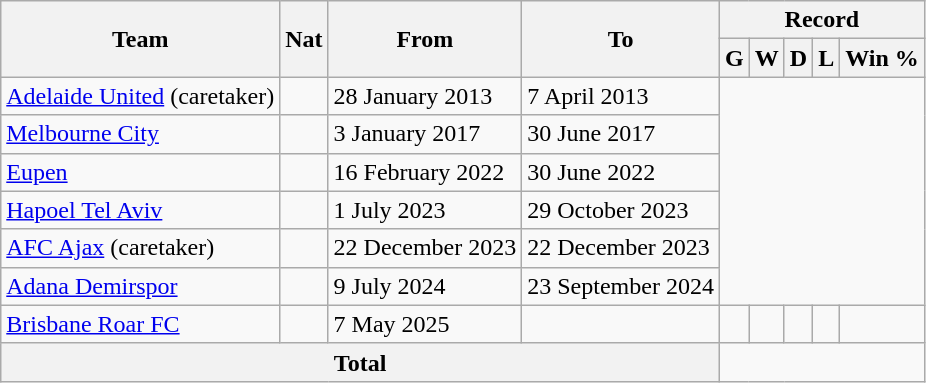<table class="wikitable" style="text-align: center">
<tr>
<th rowspan="2">Team</th>
<th rowspan="2">Nat</th>
<th rowspan="2">From</th>
<th rowspan="2">To</th>
<th colspan="5">Record</th>
</tr>
<tr>
<th>G</th>
<th>W</th>
<th>D</th>
<th>L</th>
<th>Win %</th>
</tr>
<tr>
<td align=left><a href='#'>Adelaide United</a> (caretaker)</td>
<td></td>
<td align=left>28 January 2013</td>
<td align=left>7 April 2013<br></td>
</tr>
<tr>
<td align=left><a href='#'>Melbourne City</a></td>
<td></td>
<td align=left>3 January 2017</td>
<td align=left>30 June 2017<br></td>
</tr>
<tr>
<td align=left><a href='#'>Eupen</a></td>
<td></td>
<td align=left>16 February 2022</td>
<td align=left>30 June 2022<br></td>
</tr>
<tr>
<td align=left><a href='#'>Hapoel Tel Aviv</a></td>
<td></td>
<td align=left>1 July 2023</td>
<td align=left>29 October 2023<br></td>
</tr>
<tr>
<td align=left><a href='#'>AFC Ajax</a> (caretaker)</td>
<td></td>
<td align=left>22 December 2023</td>
<td align=left>22 December 2023<br></td>
</tr>
<tr>
<td align=left><a href='#'>Adana Demirspor</a></td>
<td></td>
<td align=left>9 July 2024</td>
<td align=left>23 September 2024<br></td>
</tr>
<tr>
<td align=left><a href='#'>Brisbane Roar FC</a></td>
<td></td>
<td align=left>7 May 2025</td>
<td></td>
<td></td>
<td></td>
<td></td>
<td></td>
<td></td>
</tr>
<tr>
<th colspan="4">Total<br></th>
</tr>
</table>
